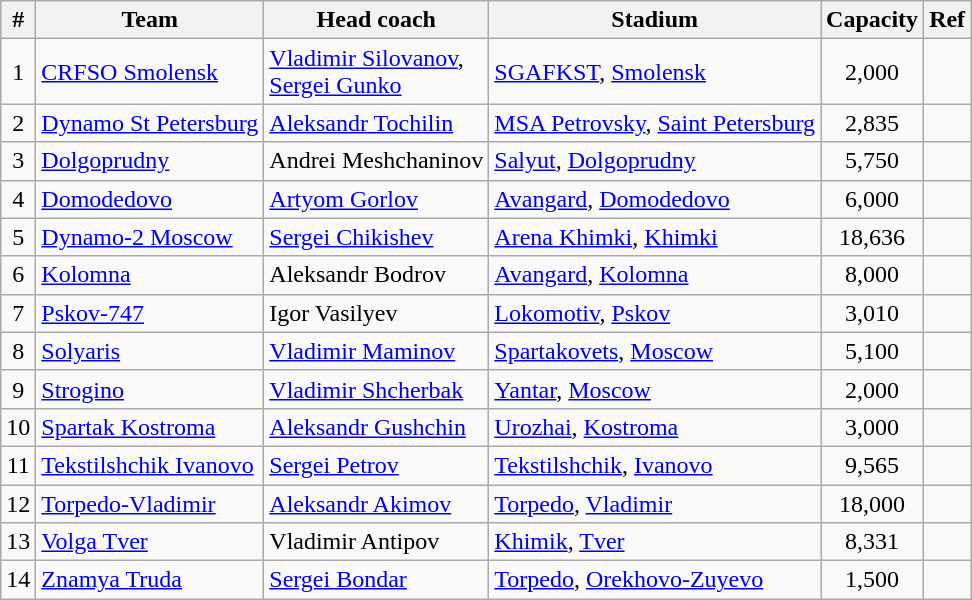<table class="wikitable sortable" style="text-align:center">
<tr>
<th>#</th>
<th>Team</th>
<th>Head coach</th>
<th>Stadium</th>
<th>Capacity</th>
<th>Ref</th>
</tr>
<tr>
<td>1</td>
<td align=left><a href='#'>CRFSO Smolensk</a></td>
<td align=left> <a href='#'>Vladimir Silovanov</a>,<br>  <a href='#'>Sergei Gunko</a></td>
<td align=left><a href='#'>SGAFKST</a>, <a href='#'>Smolensk</a></td>
<td>2,000</td>
<td></td>
</tr>
<tr>
<td>2</td>
<td align=left><a href='#'>Dynamo St Petersburg</a></td>
<td align=left> <a href='#'>Aleksandr Tochilin</a></td>
<td align=left><a href='#'>MSA Petrovsky</a>, <a href='#'>Saint Petersburg</a></td>
<td>2,835</td>
<td></td>
</tr>
<tr>
<td>3</td>
<td align=left><a href='#'>Dolgoprudny</a></td>
<td align=left> Andrei Meshchaninov</td>
<td align=left><a href='#'>Salyut</a>, <a href='#'>Dolgoprudny</a></td>
<td>5,750</td>
<td></td>
</tr>
<tr>
<td>4</td>
<td align=left><a href='#'>Domodedovo</a></td>
<td align=left> <a href='#'>Artyom Gorlov</a></td>
<td align=left><a href='#'>Avangard</a>, <a href='#'>Domodedovo</a></td>
<td>6,000</td>
<td></td>
</tr>
<tr>
<td>5</td>
<td align=left><a href='#'>Dynamo-2 Moscow</a></td>
<td align=left> <a href='#'>Sergei Chikishev</a></td>
<td align=left><a href='#'>Arena Khimki</a>, <a href='#'>Khimki</a></td>
<td>18,636</td>
<td></td>
</tr>
<tr>
<td>6</td>
<td align=left><a href='#'>Kolomna</a></td>
<td align=left> Aleksandr Bodrov</td>
<td align=left><a href='#'>Avangard</a>, <a href='#'>Kolomna</a></td>
<td>8,000</td>
<td></td>
</tr>
<tr>
<td>7</td>
<td align=left><a href='#'>Pskov-747</a></td>
<td align=left> Igor Vasilyev</td>
<td align=left><a href='#'>Lokomotiv</a>, <a href='#'>Pskov</a></td>
<td>3,010</td>
<td></td>
</tr>
<tr>
<td>8</td>
<td align=left><a href='#'>Solyaris</a></td>
<td align=left> <a href='#'>Vladimir Maminov</a></td>
<td align=left><a href='#'>Spartakovets</a>, <a href='#'>Moscow</a></td>
<td>5,100</td>
<td></td>
</tr>
<tr>
<td>9</td>
<td align=left><a href='#'>Strogino</a></td>
<td align=left> <a href='#'>Vladimir Shcherbak</a></td>
<td align=left><a href='#'>Yantar</a>, <a href='#'>Moscow</a></td>
<td>2,000</td>
<td></td>
</tr>
<tr>
<td>10</td>
<td align=left><a href='#'>Spartak Kostroma</a></td>
<td align=left> <a href='#'>Aleksandr Gushchin</a></td>
<td align=left><a href='#'>Urozhai</a>, <a href='#'>Kostroma</a></td>
<td>3,000</td>
<td></td>
</tr>
<tr>
<td>11</td>
<td align=left><a href='#'>Tekstilshchik Ivanovo</a></td>
<td align=left> <a href='#'>Sergei Petrov</a></td>
<td align=left><a href='#'>Tekstilshchik</a>, <a href='#'>Ivanovo</a></td>
<td>9,565</td>
<td></td>
</tr>
<tr>
<td>12</td>
<td align=left><a href='#'>Torpedo-Vladimir</a></td>
<td align=left> <a href='#'>Aleksandr Akimov</a></td>
<td align=left><a href='#'>Torpedo</a>, <a href='#'>Vladimir</a></td>
<td>18,000</td>
<td></td>
</tr>
<tr>
<td>13</td>
<td align=left><a href='#'>Volga Tver</a></td>
<td align=left> Vladimir Antipov</td>
<td align=left><a href='#'>Khimik</a>, <a href='#'>Tver</a></td>
<td>8,331</td>
<td></td>
</tr>
<tr>
<td>14</td>
<td align=left><a href='#'>Znamya Truda</a></td>
<td align=left> <a href='#'>Sergei Bondar</a></td>
<td align=left><a href='#'>Torpedo</a>, <a href='#'>Orekhovo-Zuyevo</a></td>
<td>1,500</td>
<td></td>
</tr>
</table>
